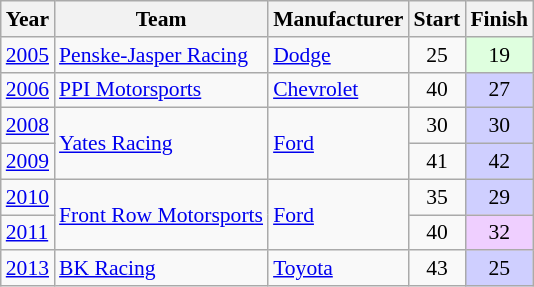<table class="wikitable" style="font-size: 90%;">
<tr>
<th>Year</th>
<th>Team</th>
<th>Manufacturer</th>
<th>Start</th>
<th>Finish</th>
</tr>
<tr>
<td><a href='#'>2005</a></td>
<td><a href='#'>Penske-Jasper Racing</a></td>
<td><a href='#'>Dodge</a></td>
<td align=center>25</td>
<td align=center style="background:#DFFFDF;">19</td>
</tr>
<tr>
<td><a href='#'>2006</a></td>
<td><a href='#'>PPI Motorsports</a></td>
<td><a href='#'>Chevrolet</a></td>
<td align=center>40</td>
<td align=center style="background:#CFCFFF;">27</td>
</tr>
<tr>
<td><a href='#'>2008</a></td>
<td rowspan=2><a href='#'>Yates Racing</a></td>
<td rowspan=2><a href='#'>Ford</a></td>
<td align=center>30</td>
<td align=center style="background:#CFCFFF;">30</td>
</tr>
<tr>
<td><a href='#'>2009</a></td>
<td align=center>41</td>
<td align=center style="background:#CFCFFF;">42</td>
</tr>
<tr>
<td><a href='#'>2010</a></td>
<td rowspan=2><a href='#'>Front Row Motorsports</a></td>
<td rowspan=2><a href='#'>Ford</a></td>
<td align=center>35</td>
<td align=center style="background:#CFCFFF;">29</td>
</tr>
<tr>
<td><a href='#'>2011</a></td>
<td align=center>40</td>
<td align=center style="background:#EFCFFF;">32</td>
</tr>
<tr>
<td><a href='#'>2013</a></td>
<td><a href='#'>BK Racing</a></td>
<td><a href='#'>Toyota</a></td>
<td align=center>43</td>
<td align=center style="background:#CFCFFF;">25</td>
</tr>
</table>
